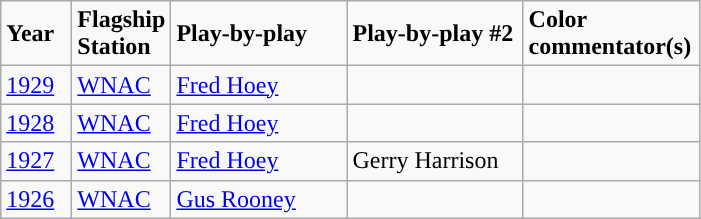<table class="wikitable">
<tr>
<td width="40"><strong>Year</strong></td>
<td width="40"><strong>Flagship Station</strong></td>
<td width="110"><strong>Play-by-play</strong></td>
<td width="110"><strong>Play-by-play #2</strong></td>
<td width="110"><strong>Color commentator(s)</strong></td>
</tr>
<tr>
<td><a href='#'>1929</a></td>
<td><a href='#'>WNAC</a></td>
<td><a href='#'>Fred Hoey</a></td>
<td></td>
<td></td>
</tr>
<tr>
<td><a href='#'>1928</a></td>
<td><a href='#'>WNAC</a></td>
<td><a href='#'>Fred Hoey</a></td>
<td></td>
<td></td>
</tr>
<tr>
<td><a href='#'>1927</a></td>
<td><a href='#'>WNAC</a></td>
<td><a href='#'>Fred Hoey</a></td>
<td>Gerry Harrison</td>
<td></td>
</tr>
<tr>
<td><a href='#'>1926</a></td>
<td><a href='#'>WNAC</a></td>
<td><a href='#'>Gus Rooney</a></td>
<td></td>
<td></td>
</tr>
</table>
